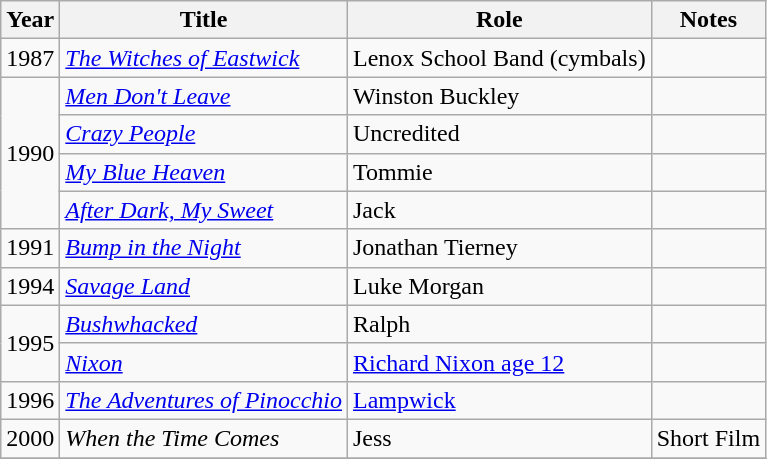<table class="wikitable sortable">
<tr>
<th>Year</th>
<th>Title</th>
<th>Role</th>
<th class="unsortable">Notes</th>
</tr>
<tr>
<td>1987</td>
<td><em><a href='#'>The Witches of Eastwick</a></em></td>
<td>Lenox School Band (cymbals)</td>
<td></td>
</tr>
<tr>
<td rowspan="4">1990</td>
<td><em><a href='#'>Men Don't Leave</a></em></td>
<td>Winston Buckley</td>
<td></td>
</tr>
<tr>
<td><em><a href='#'>Crazy People</a></em></td>
<td>Uncredited</td>
<td></td>
</tr>
<tr>
<td><em><a href='#'>My Blue Heaven</a></em></td>
<td>Tommie</td>
<td></td>
</tr>
<tr>
<td><em><a href='#'>After Dark, My Sweet</a></em></td>
<td>Jack</td>
<td></td>
</tr>
<tr>
<td>1991</td>
<td><em><a href='#'>Bump in the Night</a></em></td>
<td>Jonathan Tierney</td>
<td></td>
</tr>
<tr>
<td>1994</td>
<td><em><a href='#'>Savage Land</a></em></td>
<td>Luke Morgan</td>
<td></td>
</tr>
<tr>
<td rowspan="2">1995</td>
<td><em><a href='#'>Bushwhacked</a></em></td>
<td>Ralph</td>
<td></td>
</tr>
<tr>
<td><em><a href='#'>Nixon</a></em></td>
<td><a href='#'>Richard Nixon age 12</a></td>
<td></td>
</tr>
<tr>
<td>1996</td>
<td><em><a href='#'>The Adventures of Pinocchio</a></em></td>
<td><a href='#'>Lampwick</a></td>
<td></td>
</tr>
<tr>
<td>2000</td>
<td><em>When the Time Comes</em></td>
<td>Jess</td>
<td>Short Film</td>
</tr>
<tr>
</tr>
</table>
